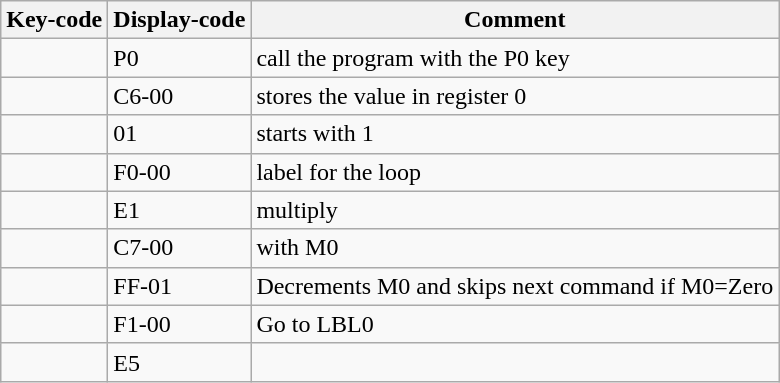<table class="wikitable">
<tr>
<th>Key-code</th>
<th>Display-code</th>
<th>Comment</th>
</tr>
<tr>
<td></td>
<td>P0</td>
<td>call the program with the P0 key</td>
</tr>
<tr>
<td></td>
<td>C6-00</td>
<td>stores the value in register 0</td>
</tr>
<tr>
<td></td>
<td>01</td>
<td>starts with 1</td>
</tr>
<tr>
<td></td>
<td>F0-00</td>
<td>label for the loop</td>
</tr>
<tr>
<td></td>
<td>E1</td>
<td>multiply</td>
</tr>
<tr>
<td></td>
<td>C7-00</td>
<td>with M0</td>
</tr>
<tr>
<td> </td>
<td>FF-01</td>
<td>Decrements M0 and skips next command if M0=Zero</td>
</tr>
<tr>
<td></td>
<td>F1-00</td>
<td>Go to LBL0</td>
</tr>
<tr>
<td></td>
<td>E5</td>
<td></td>
</tr>
</table>
